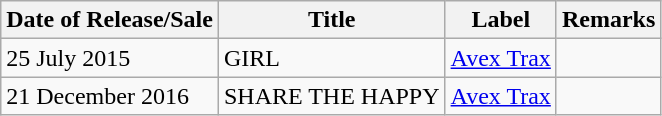<table class="wikitable">
<tr>
<th>Date of Release/Sale</th>
<th>Title</th>
<th>Label</th>
<th>Remarks</th>
</tr>
<tr>
<td>25 July 2015</td>
<td>GIRL</td>
<td><a href='#'>Avex Trax</a></td>
<td></td>
</tr>
<tr>
<td>21 December 2016</td>
<td>SHARE THE HAPPY</td>
<td><a href='#'>Avex Trax</a></td>
<td></td>
</tr>
</table>
